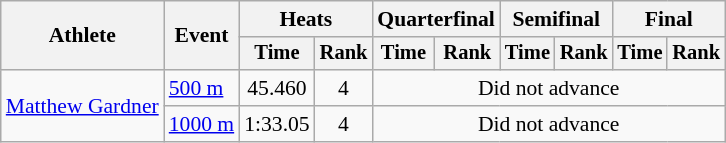<table class="wikitable" style="font-size:90%">
<tr>
<th rowspan=2>Athlete</th>
<th rowspan=2>Event</th>
<th colspan=2>Heats</th>
<th colspan=2>Quarterfinal</th>
<th colspan=2>Semifinal</th>
<th colspan=2>Final</th>
</tr>
<tr style="font-size:95%">
<th>Time</th>
<th>Rank</th>
<th>Time</th>
<th>Rank</th>
<th>Time</th>
<th>Rank</th>
<th>Time</th>
<th>Rank</th>
</tr>
<tr align=center>
<td align=left rowspan=2><a href='#'>Matthew Gardner</a></td>
<td align=left><a href='#'>500 m</a></td>
<td>45.460</td>
<td>4</td>
<td colspan=6>Did not advance</td>
</tr>
<tr align=center>
<td align=left><a href='#'>1000 m</a></td>
<td>1:33.05</td>
<td>4</td>
<td colspan=6>Did not advance</td>
</tr>
</table>
